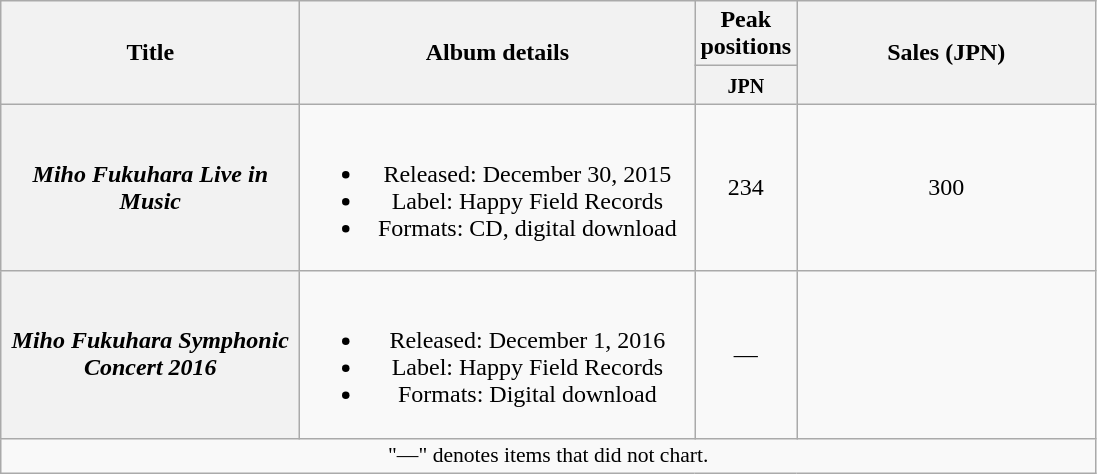<table class="wikitable plainrowheaders" style="text-align:center;">
<tr>
<th style="width:12em;" rowspan="2">Title</th>
<th style="width:16em;" rowspan="2">Album details</th>
<th colspan="1">Peak positions</th>
<th style="width:12em;" rowspan="2">Sales (JPN)</th>
</tr>
<tr>
<th style="width:2.5em;"><small>JPN</small><br></th>
</tr>
<tr>
<th scope="row"><em>Miho Fukuhara Live in Music</em></th>
<td><br><ul><li>Released: December 30, 2015 </li><li>Label: Happy Field Records</li><li>Formats: CD, digital download</li></ul></td>
<td>234</td>
<td>300</td>
</tr>
<tr>
<th scope="row"><em>Miho Fukuhara Symphonic Concert 2016</em></th>
<td><br><ul><li>Released: December 1, 2016 </li><li>Label: Happy Field Records</li><li>Formats: Digital download</li></ul></td>
<td>—</td>
<td></td>
</tr>
<tr>
<td colspan="12" align="center" style="font-size:90%;">"—" denotes items that did not chart.</td>
</tr>
</table>
